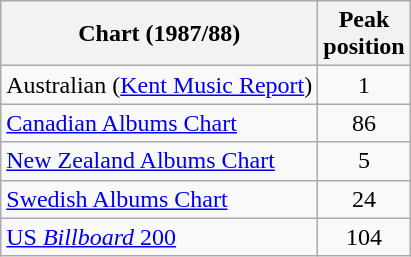<table class="wikitable">
<tr>
<th>Chart (1987/88)</th>
<th>Peak<br>position</th>
</tr>
<tr>
<td>Australian (<a href='#'>Kent Music Report</a>)</td>
<td align="center">1</td>
</tr>
<tr>
<td><a href='#'>Canadian Albums Chart</a></td>
<td align="center">86</td>
</tr>
<tr>
<td><a href='#'>New Zealand Albums Chart</a></td>
<td align="center">5</td>
</tr>
<tr>
<td><a href='#'>Swedish Albums Chart</a></td>
<td align="center">24</td>
</tr>
<tr>
<td><a href='#'>US <em>Billboard</em> 200</a></td>
<td align="center">104</td>
</tr>
</table>
